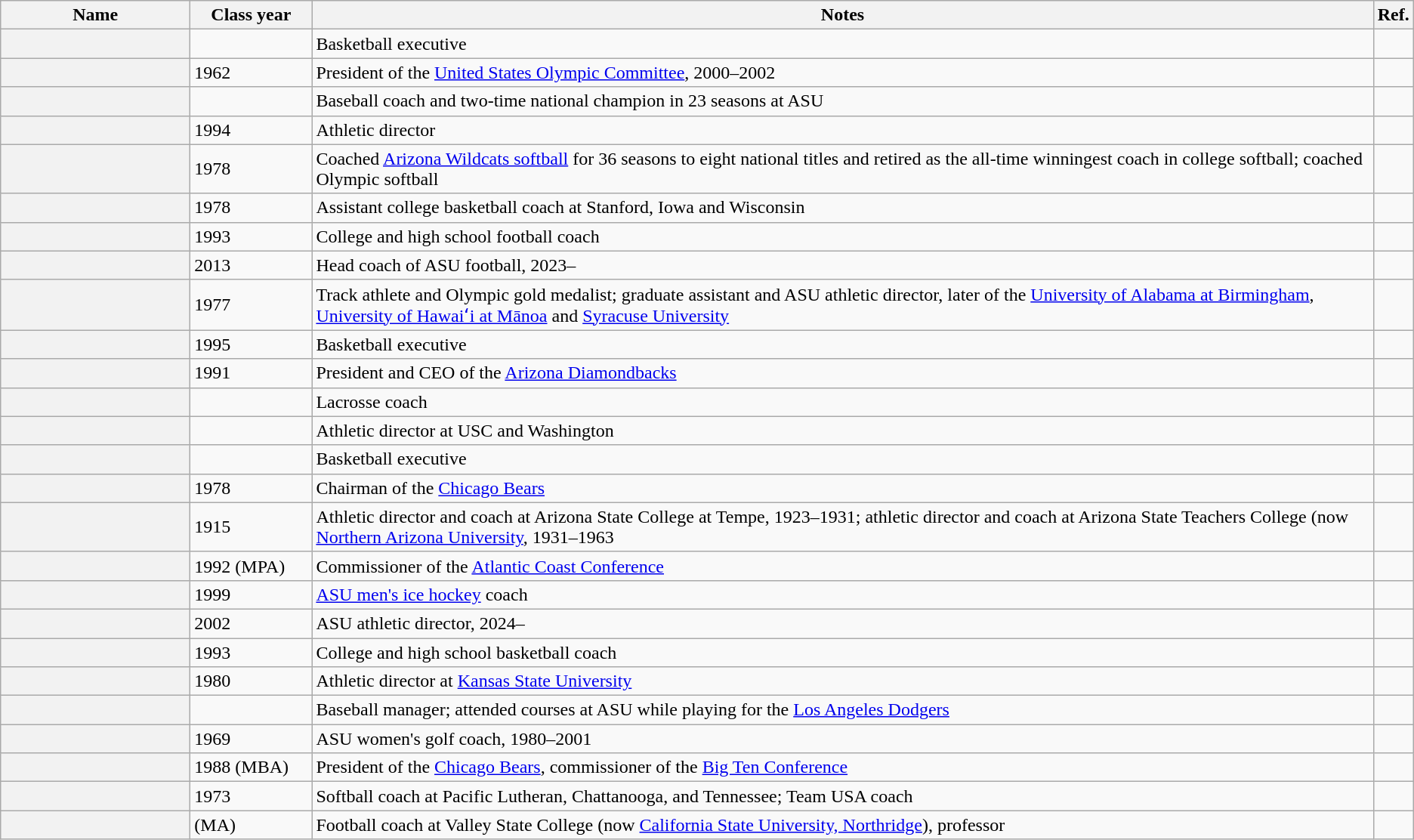<table class="wikitable sortable">
<tr>
<th scope = "col" width="160">Name</th>
<th scope = "col" width="100">Class year</th>
<th scope = "col" width="*" class="unsortable">Notes</th>
<th scope = "col" width="*" class="unsortable">Ref.</th>
</tr>
<tr>
<th scope = "row"></th>
<td></td>
<td>Basketball executive</td>
<td></td>
</tr>
<tr>
<th scope = "row"></th>
<td>1962</td>
<td>President of the <a href='#'>United States Olympic Committee</a>, 2000–2002</td>
<td></td>
</tr>
<tr>
<th scope = "row"></th>
<td></td>
<td>Baseball coach and two-time national champion in 23 seasons at ASU</td>
<td></td>
</tr>
<tr>
<th scope = "row"></th>
<td>1994</td>
<td>Athletic director</td>
<td></td>
</tr>
<tr>
<th scope = "row"></th>
<td>1978 </td>
<td>Coached <a href='#'>Arizona Wildcats softball</a> for 36 seasons to eight national titles and retired as the all-time winningest coach in college softball; coached Olympic softball</td>
<td></td>
</tr>
<tr>
<th scope = "row"></th>
<td>1978 </td>
<td>Assistant college basketball coach at Stanford, Iowa and Wisconsin</td>
<td></td>
</tr>
<tr>
<th scope = "row"></th>
<td>1993</td>
<td>College and high school football coach</td>
<td></td>
</tr>
<tr>
<th scope = "row"></th>
<td>2013</td>
<td>Head coach of ASU football, 2023–</td>
<td></td>
</tr>
<tr>
<th scope = "row"></th>
<td>1977</td>
<td>Track athlete and Olympic gold medalist; graduate assistant and ASU athletic director, later of the <a href='#'>University of Alabama at Birmingham</a>, <a href='#'>University of Hawaiʻi at Mānoa</a> and <a href='#'>Syracuse University</a></td>
<td></td>
</tr>
<tr>
<th scope = "row"></th>
<td>1995</td>
<td>Basketball executive</td>
<td></td>
</tr>
<tr>
<th scope = "row"></th>
<td>1991</td>
<td>President and CEO of the <a href='#'>Arizona Diamondbacks</a></td>
<td></td>
</tr>
<tr>
<th scope = "row"></th>
<td></td>
<td>Lacrosse coach</td>
<td></td>
</tr>
<tr>
<th scope = "row"></th>
<td></td>
<td>Athletic director at USC and Washington</td>
<td></td>
</tr>
<tr>
<th scope = "row"></th>
<td></td>
<td>Basketball executive</td>
<td></td>
</tr>
<tr>
<th scope = "row"></th>
<td>1978 </td>
<td>Chairman of the <a href='#'>Chicago Bears</a></td>
<td></td>
</tr>
<tr>
<th scope = "row"></th>
<td>1915</td>
<td>Athletic director and coach at Arizona State College at Tempe, 1923–1931; athletic director and coach at Arizona State Teachers College (now <a href='#'>Northern Arizona University</a>, 1931–1963</td>
<td></td>
</tr>
<tr>
<th scope = "row"></th>
<td>1992 (MPA)</td>
<td>Commissioner of the <a href='#'>Atlantic Coast Conference</a></td>
<td></td>
</tr>
<tr>
<th scope = "row"></th>
<td>1999</td>
<td><a href='#'>ASU men's ice hockey</a> coach</td>
<td></td>
</tr>
<tr>
<th scope = "row"></th>
<td>2002</td>
<td>ASU athletic director, 2024–</td>
<td></td>
</tr>
<tr>
<th scope = "row"></th>
<td>1993</td>
<td>College and high school basketball coach</td>
<td></td>
</tr>
<tr>
<th scope = "row"></th>
<td>1980</td>
<td>Athletic director at <a href='#'>Kansas State University</a></td>
<td></td>
</tr>
<tr>
<th scope = "row"></th>
<td></td>
<td>Baseball manager; attended courses at ASU while playing for the <a href='#'>Los Angeles Dodgers</a></td>
<td></td>
</tr>
<tr>
<th scope = "row"></th>
<td>1969</td>
<td>ASU women's golf coach, 1980–2001</td>
<td></td>
</tr>
<tr>
<th scope = "row"></th>
<td>1988 (MBA)</td>
<td>President of the <a href='#'>Chicago Bears</a>, commissioner of the <a href='#'>Big Ten Conference</a></td>
<td></td>
</tr>
<tr>
<th scope = "row"></th>
<td>1973</td>
<td>Softball coach at Pacific Lutheran, Chattanooga, and Tennessee; Team USA coach</td>
<td></td>
</tr>
<tr>
<th scope = "row"></th>
<td>(MA)</td>
<td>Football coach at Valley State College (now <a href='#'>California State University, Northridge</a>), professor</td>
<td></td>
</tr>
</table>
